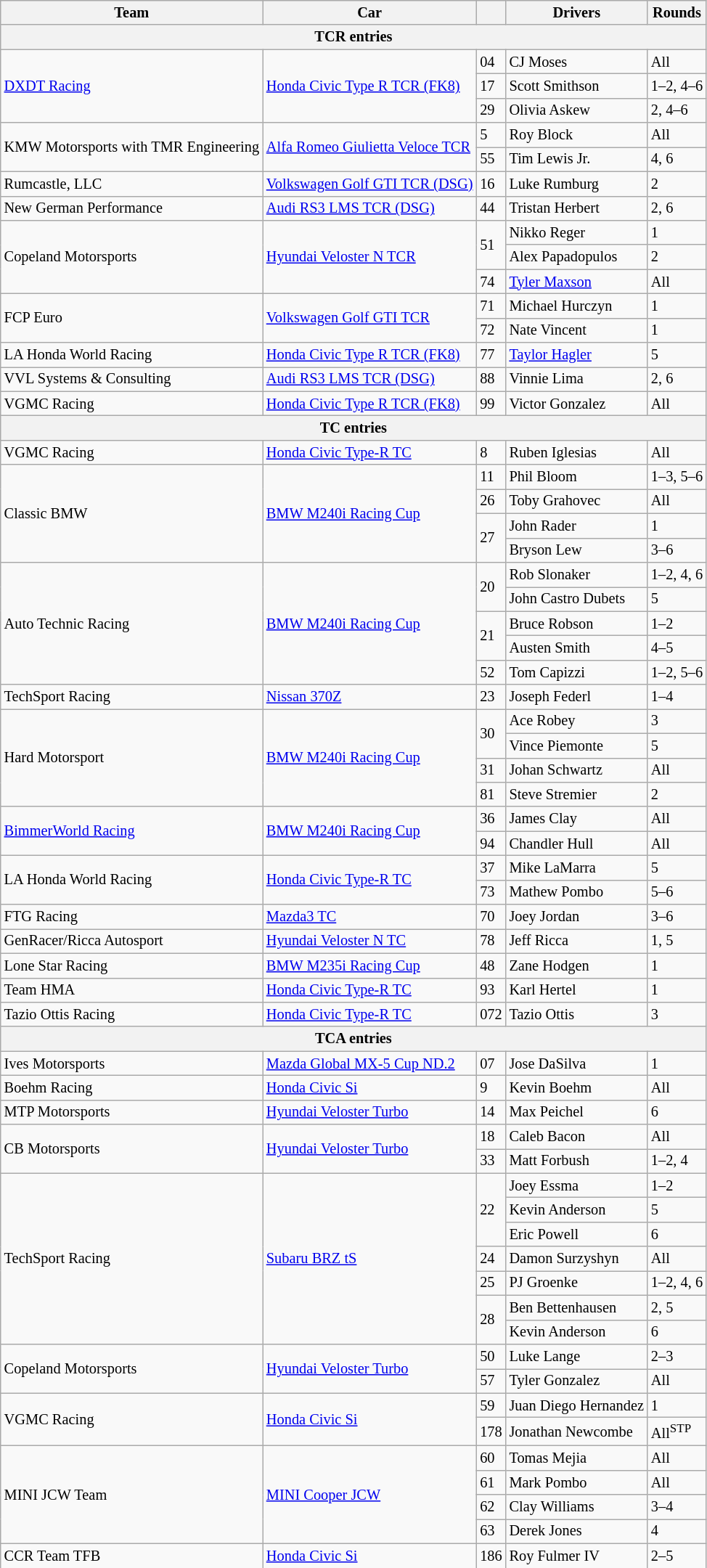<table class="wikitable" style="font-size:85%;">
<tr>
<th>Team</th>
<th>Car</th>
<th></th>
<th>Drivers</th>
<th>Rounds</th>
</tr>
<tr>
<th colspan="5">TCR entries</th>
</tr>
<tr>
<td rowspan=3> <a href='#'>DXDT Racing</a></td>
<td rowspan=3><a href='#'>Honda Civic Type R TCR (FK8)</a></td>
<td>04</td>
<td> CJ Moses</td>
<td>All</td>
</tr>
<tr>
<td>17</td>
<td> Scott Smithson</td>
<td>1–2, 4–6</td>
</tr>
<tr>
<td>29</td>
<td> Olivia Askew</td>
<td>2, 4–6</td>
</tr>
<tr>
<td rowspan=2> KMW Motorsports with TMR Engineering</td>
<td rowspan=2><a href='#'>Alfa Romeo Giulietta Veloce TCR</a></td>
<td>5</td>
<td> Roy Block</td>
<td>All</td>
</tr>
<tr>
<td>55</td>
<td> Tim Lewis Jr.</td>
<td>4, 6</td>
</tr>
<tr>
<td> Rumcastle, LLC</td>
<td><a href='#'>Volkswagen Golf GTI TCR (DSG)</a></td>
<td>16</td>
<td> Luke Rumburg</td>
<td>2</td>
</tr>
<tr>
<td> New German Performance</td>
<td><a href='#'>Audi RS3 LMS TCR (DSG)</a></td>
<td>44</td>
<td> Tristan Herbert</td>
<td>2, 6</td>
</tr>
<tr>
<td rowspan=3> Copeland Motorsports</td>
<td rowspan=3><a href='#'>Hyundai Veloster N TCR</a></td>
<td rowspan=2>51</td>
<td> Nikko Reger</td>
<td>1</td>
</tr>
<tr>
<td> Alex Papadopulos</td>
<td>2</td>
</tr>
<tr>
<td>74</td>
<td> <a href='#'>Tyler Maxson</a></td>
<td>All</td>
</tr>
<tr>
<td rowspan=2> FCP Euro</td>
<td rowspan=2><a href='#'>Volkswagen Golf GTI TCR</a></td>
<td>71</td>
<td> Michael Hurczyn</td>
<td>1</td>
</tr>
<tr>
<td>72</td>
<td> Nate Vincent</td>
<td>1</td>
</tr>
<tr>
<td> LA Honda World Racing</td>
<td><a href='#'>Honda Civic Type R TCR (FK8)</a></td>
<td>77</td>
<td> <a href='#'>Taylor Hagler</a></td>
<td>5</td>
</tr>
<tr>
<td> VVL Systems & Consulting</td>
<td><a href='#'>Audi RS3 LMS TCR (DSG)</a></td>
<td>88</td>
<td> Vinnie Lima</td>
<td>2, 6</td>
</tr>
<tr>
<td> VGMC Racing</td>
<td><a href='#'>Honda Civic Type R TCR (FK8)</a></td>
<td>99</td>
<td> Victor Gonzalez</td>
<td>All</td>
</tr>
<tr>
<th colspan=5>TC entries</th>
</tr>
<tr>
<td> VGMC Racing</td>
<td><a href='#'>Honda Civic Type-R TC</a></td>
<td>8</td>
<td> Ruben Iglesias</td>
<td>All</td>
</tr>
<tr>
<td rowspan=4> Classic BMW</td>
<td rowspan=4><a href='#'>BMW M240i Racing Cup</a></td>
<td>11</td>
<td> Phil Bloom</td>
<td>1–3, 5–6</td>
</tr>
<tr>
<td>26</td>
<td> Toby Grahovec</td>
<td>All</td>
</tr>
<tr>
<td rowspan=2>27</td>
<td> John Rader</td>
<td>1</td>
</tr>
<tr>
<td> Bryson Lew</td>
<td>3–6</td>
</tr>
<tr>
<td rowspan=5> Auto Technic Racing</td>
<td rowspan=5><a href='#'>BMW M240i Racing Cup</a></td>
<td rowspan=2>20</td>
<td> Rob Slonaker</td>
<td>1–2, 4, 6</td>
</tr>
<tr>
<td> John Castro Dubets</td>
<td>5</td>
</tr>
<tr>
<td rowspan=2>21</td>
<td> Bruce Robson</td>
<td>1–2</td>
</tr>
<tr>
<td> Austen Smith</td>
<td>4–5</td>
</tr>
<tr>
<td>52</td>
<td> Tom Capizzi</td>
<td>1–2, 5–6</td>
</tr>
<tr>
<td> TechSport Racing</td>
<td><a href='#'>Nissan 370Z</a></td>
<td>23</td>
<td> Joseph Federl</td>
<td>1–4</td>
</tr>
<tr>
<td rowspan=4> Hard Motorsport</td>
<td rowspan=4><a href='#'>BMW M240i Racing Cup</a></td>
<td rowspan=2>30</td>
<td> Ace Robey</td>
<td>3</td>
</tr>
<tr>
<td> Vince Piemonte</td>
<td>5</td>
</tr>
<tr>
<td>31</td>
<td> Johan Schwartz</td>
<td>All</td>
</tr>
<tr>
<td>81</td>
<td> Steve Stremier</td>
<td>2</td>
</tr>
<tr>
<td rowspan=2> <a href='#'>BimmerWorld Racing</a></td>
<td rowspan=2><a href='#'>BMW M240i Racing Cup</a></td>
<td>36</td>
<td> James Clay</td>
<td>All</td>
</tr>
<tr>
<td>94</td>
<td> Chandler Hull</td>
<td>All</td>
</tr>
<tr>
<td rowspan=2> LA Honda World Racing</td>
<td rowspan=2><a href='#'>Honda Civic Type-R TC</a></td>
<td>37</td>
<td> Mike LaMarra</td>
<td>5</td>
</tr>
<tr>
<td>73</td>
<td> Mathew Pombo</td>
<td>5–6</td>
</tr>
<tr>
<td> FTG Racing</td>
<td><a href='#'>Mazda3 TC</a></td>
<td>70</td>
<td> Joey Jordan</td>
<td>3–6</td>
</tr>
<tr>
<td> GenRacer/Ricca Autosport</td>
<td><a href='#'>Hyundai Veloster N TC</a></td>
<td>78</td>
<td> Jeff Ricca</td>
<td>1, 5</td>
</tr>
<tr>
<td> Lone Star Racing</td>
<td><a href='#'>BMW M235i Racing Cup</a></td>
<td>48</td>
<td> Zane Hodgen</td>
<td>1</td>
</tr>
<tr>
<td> Team HMA</td>
<td><a href='#'>Honda Civic Type-R TC</a></td>
<td>93</td>
<td> Karl Hertel</td>
<td>1</td>
</tr>
<tr>
<td> Tazio Ottis Racing</td>
<td><a href='#'>Honda Civic Type-R TC</a></td>
<td>072</td>
<td> Tazio Ottis</td>
<td>3</td>
</tr>
<tr>
<th colspan="5">TCA entries</th>
</tr>
<tr>
<td> Ives Motorsports</td>
<td><a href='#'>Mazda Global MX-5 Cup ND.2</a></td>
<td>07</td>
<td> Jose DaSilva</td>
<td>1</td>
</tr>
<tr>
<td> Boehm Racing</td>
<td><a href='#'>Honda Civic Si</a></td>
<td>9</td>
<td> Kevin Boehm</td>
<td>All</td>
</tr>
<tr>
<td> MTP Motorsports</td>
<td><a href='#'>Hyundai Veloster Turbo</a></td>
<td>14</td>
<td> Max Peichel</td>
<td>6</td>
</tr>
<tr>
<td rowspan=2> CB Motorsports</td>
<td rowspan=2><a href='#'>Hyundai Veloster Turbo</a></td>
<td>18</td>
<td> Caleb Bacon</td>
<td>All</td>
</tr>
<tr>
<td>33</td>
<td> Matt Forbush</td>
<td>1–2, 4</td>
</tr>
<tr>
<td rowspan=7> TechSport Racing</td>
<td rowspan=7><a href='#'>Subaru BRZ tS</a></td>
<td rowspan=3>22</td>
<td> Joey Essma</td>
<td>1–2</td>
</tr>
<tr>
<td> Kevin Anderson</td>
<td>5</td>
</tr>
<tr>
<td> Eric Powell</td>
<td>6</td>
</tr>
<tr>
<td>24</td>
<td> Damon Surzyshyn</td>
<td>All</td>
</tr>
<tr>
<td>25</td>
<td> PJ Groenke</td>
<td>1–2, 4, 6</td>
</tr>
<tr>
<td rowspan=2>28</td>
<td> Ben Bettenhausen</td>
<td>2, 5</td>
</tr>
<tr>
<td> Kevin Anderson</td>
<td>6</td>
</tr>
<tr>
<td rowspan=2> Copeland Motorsports</td>
<td rowspan=2><a href='#'>Hyundai Veloster Turbo</a></td>
<td>50</td>
<td> Luke Lange</td>
<td>2–3</td>
</tr>
<tr>
<td>57</td>
<td> Tyler Gonzalez</td>
<td>All</td>
</tr>
<tr>
<td rowspan=2> VGMC Racing</td>
<td rowspan=2><a href='#'>Honda Civic Si</a></td>
<td>59</td>
<td> Juan Diego Hernandez</td>
<td>1</td>
</tr>
<tr>
<td>178</td>
<td> Jonathan Newcombe</td>
<td>All<sup>STP</sup></td>
</tr>
<tr>
<td rowspan=4> MINI JCW Team</td>
<td rowspan=4><a href='#'>MINI Cooper JCW</a></td>
<td>60</td>
<td> Tomas Mejia</td>
<td>All</td>
</tr>
<tr>
<td>61</td>
<td> Mark Pombo</td>
<td>All</td>
</tr>
<tr>
<td>62</td>
<td> Clay Williams</td>
<td>3–4</td>
</tr>
<tr>
<td>63</td>
<td> Derek Jones</td>
<td>4</td>
</tr>
<tr>
<td> CCR Team TFB</td>
<td><a href='#'>Honda Civic Si</a></td>
<td>186</td>
<td> Roy Fulmer IV</td>
<td>2–5</td>
</tr>
</table>
